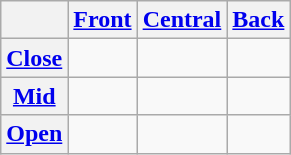<table class="wikitable" style="text-align:center">
<tr>
<th></th>
<th><a href='#'>Front</a></th>
<th><a href='#'>Central</a></th>
<th><a href='#'>Back</a></th>
</tr>
<tr>
<th><a href='#'>Close</a></th>
<td> </td>
<td> </td>
<td> </td>
</tr>
<tr>
<th><a href='#'>Mid</a></th>
<td> </td>
<td></td>
<td> </td>
</tr>
<tr>
<th><a href='#'>Open</a></th>
<td></td>
<td> </td>
<td></td>
</tr>
</table>
